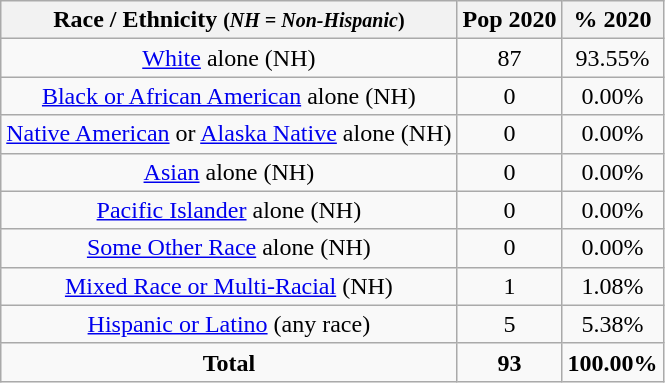<table class="wikitable" style="text-align:center;">
<tr>
<th>Race / Ethnicity <small>(<em>NH = Non-Hispanic</em>)</small></th>
<th>Pop 2020</th>
<th>% 2020</th>
</tr>
<tr>
<td><a href='#'>White</a> alone (NH)</td>
<td>87</td>
<td>93.55%</td>
</tr>
<tr>
<td><a href='#'>Black or African American</a> alone (NH)</td>
<td>0</td>
<td>0.00%</td>
</tr>
<tr>
<td><a href='#'>Native American</a> or <a href='#'>Alaska Native</a> alone (NH)</td>
<td>0</td>
<td>0.00%</td>
</tr>
<tr>
<td><a href='#'>Asian</a> alone (NH)</td>
<td>0</td>
<td>0.00%</td>
</tr>
<tr>
<td><a href='#'>Pacific Islander</a> alone (NH)</td>
<td>0</td>
<td>0.00%</td>
</tr>
<tr>
<td><a href='#'>Some Other Race</a> alone (NH)</td>
<td>0</td>
<td>0.00%</td>
</tr>
<tr>
<td><a href='#'>Mixed Race or Multi-Racial</a> (NH)</td>
<td>1</td>
<td>1.08%</td>
</tr>
<tr>
<td><a href='#'>Hispanic or Latino</a> (any race)</td>
<td>5</td>
<td>5.38%</td>
</tr>
<tr>
<td><strong>Total</strong></td>
<td><strong>93</strong></td>
<td><strong>100.00%</strong></td>
</tr>
</table>
